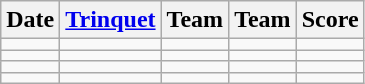<table class="wikitable">
<tr>
<th>Date</th>
<th><a href='#'>Trinquet</a></th>
<th>Team</th>
<th>Team</th>
<th>Score</th>
</tr>
<tr align="center">
<td></td>
<td></td>
<td></td>
<td></td>
<td></td>
</tr>
<tr align="center">
<td></td>
<td></td>
<td></td>
<td></td>
<td></td>
</tr>
<tr align="center">
<td></td>
<td></td>
<td></td>
<td></td>
<td></td>
</tr>
<tr align="center">
<td></td>
<td></td>
<td></td>
<td></td>
<td></td>
</tr>
</table>
